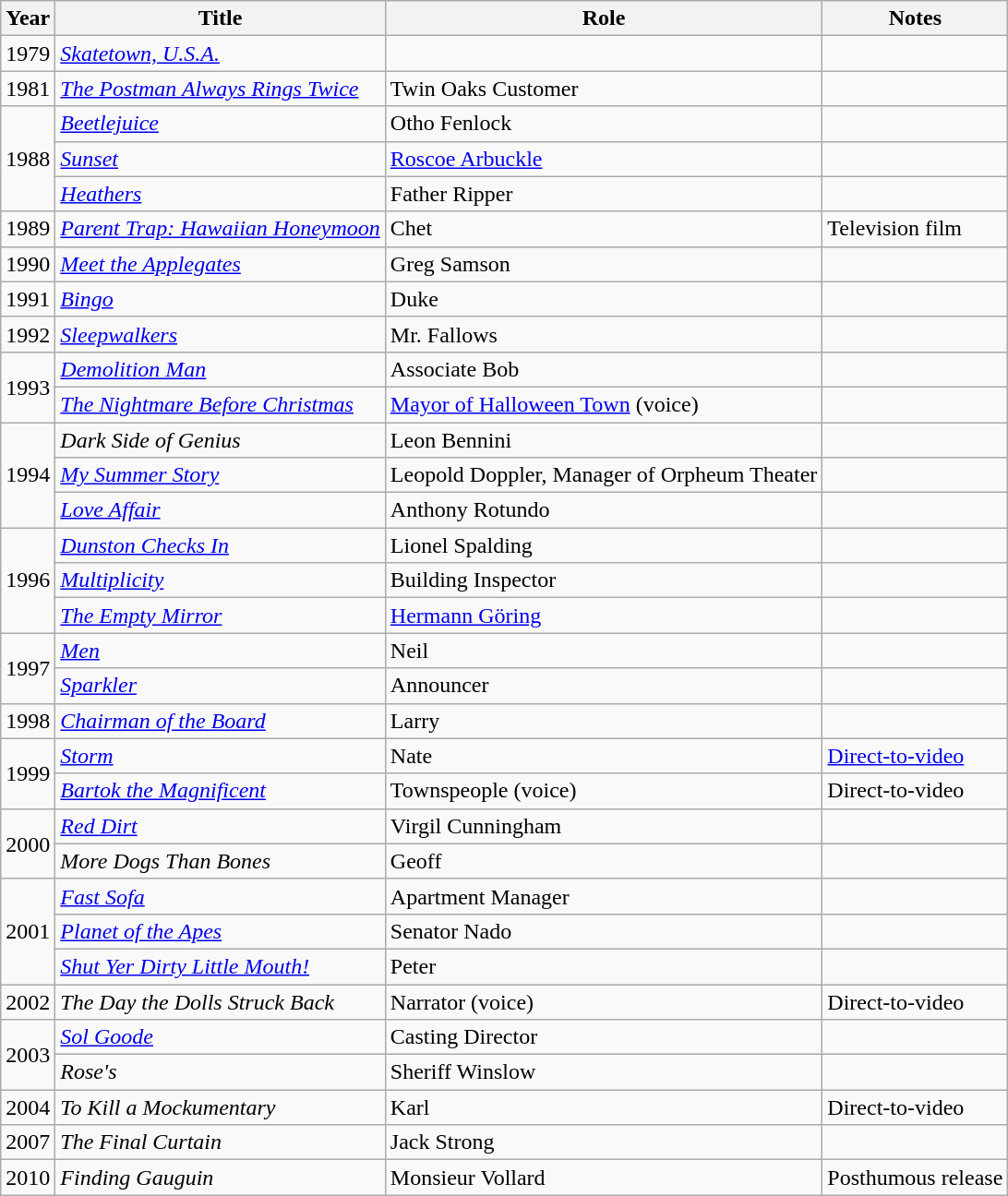<table class="wikitable sortable plainrowheaders" style="white-space:nowrap">
<tr>
<th>Year</th>
<th>Title</th>
<th>Role</th>
<th>Notes</th>
</tr>
<tr>
<td>1979</td>
<td><em><a href='#'>Skatetown, U.S.A.</a></em></td>
<td></td>
<td></td>
</tr>
<tr>
<td>1981</td>
<td><em><a href='#'>The Postman Always Rings Twice</a></em></td>
<td>Twin Oaks Customer</td>
<td></td>
</tr>
<tr>
<td rowspan="3">1988</td>
<td><em><a href='#'>Beetlejuice</a></em></td>
<td>Otho Fenlock</td>
<td></td>
</tr>
<tr>
<td><em><a href='#'>Sunset</a></em></td>
<td><a href='#'>Roscoe Arbuckle</a></td>
<td></td>
</tr>
<tr>
<td><em><a href='#'>Heathers</a></em></td>
<td>Father Ripper</td>
<td></td>
</tr>
<tr>
<td>1989</td>
<td><em><a href='#'>Parent Trap: Hawaiian Honeymoon</a></em></td>
<td>Chet</td>
<td>Television film</td>
</tr>
<tr>
<td>1990</td>
<td><em><a href='#'>Meet the Applegates</a></em></td>
<td>Greg Samson</td>
<td></td>
</tr>
<tr>
<td>1991</td>
<td><em><a href='#'>Bingo</a></em></td>
<td>Duke</td>
<td></td>
</tr>
<tr>
<td>1992</td>
<td><em><a href='#'>Sleepwalkers</a></em></td>
<td>Mr. Fallows</td>
<td></td>
</tr>
<tr>
<td rowspan="2">1993</td>
<td><em><a href='#'>Demolition Man</a></em></td>
<td>Associate Bob</td>
<td></td>
</tr>
<tr>
<td><em><a href='#'>The Nightmare Before Christmas</a></em></td>
<td><a href='#'>Mayor of Halloween Town</a> (voice)</td>
<td></td>
</tr>
<tr>
<td rowspan="3">1994</td>
<td><em>Dark Side of Genius</em></td>
<td>Leon Bennini</td>
<td></td>
</tr>
<tr>
<td><em><a href='#'>My Summer Story</a></em></td>
<td>Leopold Doppler, Manager of Orpheum Theater</td>
<td></td>
</tr>
<tr>
<td><em><a href='#'>Love Affair</a></em></td>
<td>Anthony Rotundo</td>
<td></td>
</tr>
<tr>
<td rowspan="3">1996</td>
<td><em><a href='#'>Dunston Checks In</a></em></td>
<td>Lionel Spalding</td>
<td></td>
</tr>
<tr>
<td><em><a href='#'>Multiplicity</a></em></td>
<td>Building Inspector</td>
<td></td>
</tr>
<tr>
<td><em><a href='#'>The Empty Mirror</a></em></td>
<td><a href='#'>Hermann Göring</a></td>
<td></td>
</tr>
<tr>
<td rowspan="2">1997</td>
<td><em><a href='#'>Men</a></em></td>
<td>Neil</td>
<td></td>
</tr>
<tr>
<td><em><a href='#'>Sparkler</a></em></td>
<td>Announcer</td>
<td></td>
</tr>
<tr>
<td>1998</td>
<td><em><a href='#'>Chairman of the Board</a></em></td>
<td>Larry</td>
<td></td>
</tr>
<tr>
<td rowspan="2">1999</td>
<td><em><a href='#'>Storm</a></em></td>
<td>Nate</td>
<td><a href='#'>Direct-to-video</a></td>
</tr>
<tr>
<td><em><a href='#'>Bartok the Magnificent</a></em></td>
<td>Townspeople (voice)</td>
<td>Direct-to-video</td>
</tr>
<tr>
<td rowspan="2">2000</td>
<td><em><a href='#'>Red Dirt</a></em></td>
<td>Virgil Cunningham</td>
<td></td>
</tr>
<tr>
<td><em>More Dogs Than Bones</em></td>
<td>Geoff</td>
<td></td>
</tr>
<tr>
<td rowspan="3">2001</td>
<td><em><a href='#'>Fast Sofa</a></em></td>
<td>Apartment Manager</td>
<td></td>
</tr>
<tr>
<td><em><a href='#'>Planet of the Apes</a></em></td>
<td>Senator Nado</td>
<td></td>
</tr>
<tr>
<td><em><a href='#'>Shut Yer Dirty Little Mouth!</a></em></td>
<td>Peter</td>
<td></td>
</tr>
<tr>
<td>2002</td>
<td><em>The Day the Dolls Struck Back</em></td>
<td>Narrator (voice)</td>
<td>Direct-to-video</td>
</tr>
<tr>
<td rowspan="2">2003</td>
<td><em><a href='#'>Sol Goode</a></em></td>
<td>Casting Director</td>
<td></td>
</tr>
<tr>
<td><em>Rose's</em></td>
<td>Sheriff Winslow</td>
<td></td>
</tr>
<tr>
<td>2004</td>
<td><em>To Kill a Mockumentary</em></td>
<td>Karl</td>
<td>Direct-to-video</td>
</tr>
<tr>
<td>2007</td>
<td><em>The Final Curtain</em></td>
<td>Jack Strong</td>
<td></td>
</tr>
<tr>
<td>2010</td>
<td><em>Finding Gauguin</em></td>
<td>Monsieur Vollard</td>
<td>Posthumous release</td>
</tr>
</table>
